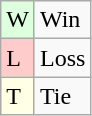<table class="wikitable">
<tr>
<td style="background:#dfd;">W</td>
<td>Win</td>
</tr>
<tr>
<td style="background:#fcc;">L</td>
<td>Loss</td>
</tr>
<tr>
<td style="background:#ffffe6;">T</td>
<td>Tie</td>
</tr>
</table>
